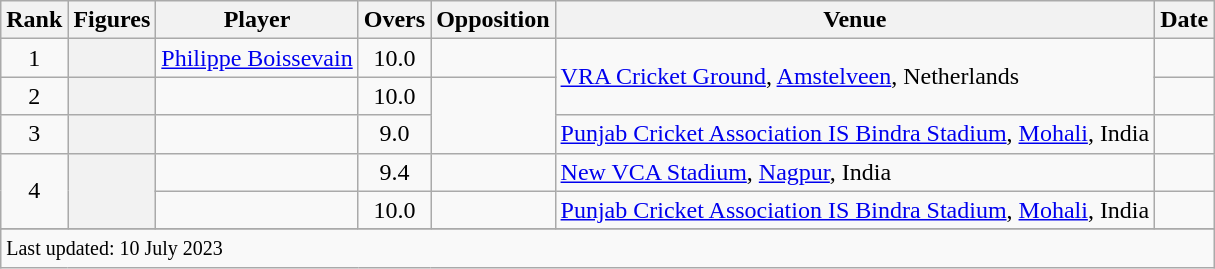<table class="wikitable plainrowheaders sortable">
<tr>
<th scope=col>Rank</th>
<th scope=col>Figures</th>
<th scope=col>Player</th>
<th scope=col>Overs</th>
<th scope=col>Opposition</th>
<th scope=col>Venue</th>
<th scope=col>Date</th>
</tr>
<tr>
<td align=center>1</td>
<th scope="row" style="text-align:center;"></th>
<td><a href='#'>Philippe Boissevain</a></td>
<td align=center>10.0</td>
<td></td>
<td rowspan="2"><a href='#'>VRA Cricket Ground</a>, <a href='#'>Amstelveen</a>, Netherlands</td>
<td></td>
</tr>
<tr>
<td align="center">2</td>
<th scope="row" style="text-align:center;"></th>
<td></td>
<td align="center">10.0</td>
<td rowspan="2"></td>
<td></td>
</tr>
<tr>
<td align="center">3</td>
<th scope="row" style="text-align:center;"></th>
<td></td>
<td align="center">9.0</td>
<td><a href='#'>Punjab Cricket Association IS Bindra Stadium</a>, <a href='#'>Mohali</a>, India</td>
<td> </td>
</tr>
<tr>
<td rowspan="2" align="center">4</td>
<th rowspan="2;" scope="row" style="text-align:center"></th>
<td></td>
<td align="center">9.4</td>
<td></td>
<td><a href='#'>New VCA Stadium</a>, <a href='#'>Nagpur</a>, India</td>
<td> </td>
</tr>
<tr>
<td></td>
<td align="center">10.0</td>
<td></td>
<td><a href='#'>Punjab Cricket Association IS Bindra Stadium</a>, <a href='#'>Mohali</a>, India</td>
<td> </td>
</tr>
<tr>
</tr>
<tr class=sortbottom>
<td colspan=7><small>Last updated: 10 July 2023</small></td>
</tr>
</table>
